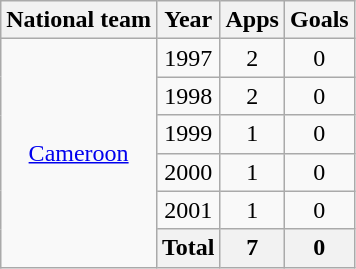<table class="wikitable" style="text-align:center">
<tr>
<th>National team</th>
<th>Year</th>
<th>Apps</th>
<th>Goals</th>
</tr>
<tr>
<td rowspan="6"><a href='#'>Cameroon</a></td>
<td>1997</td>
<td>2</td>
<td>0</td>
</tr>
<tr>
<td>1998</td>
<td>2</td>
<td>0</td>
</tr>
<tr>
<td>1999</td>
<td>1</td>
<td>0</td>
</tr>
<tr>
<td>2000</td>
<td>1</td>
<td>0</td>
</tr>
<tr>
<td>2001</td>
<td>1</td>
<td>0</td>
</tr>
<tr>
<th>Total</th>
<th>7</th>
<th>0</th>
</tr>
</table>
